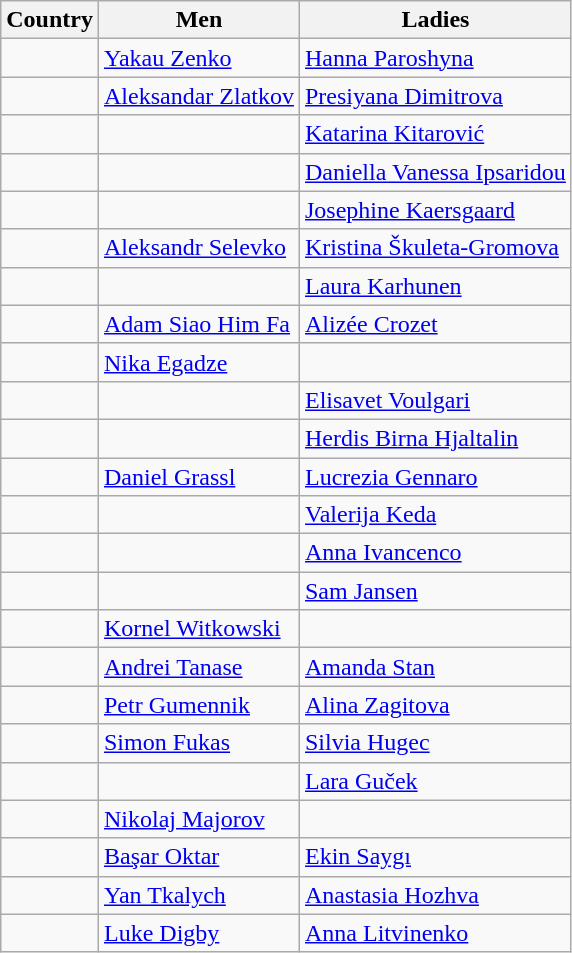<table class="wikitable">
<tr>
<th>Country</th>
<th>Men</th>
<th>Ladies</th>
</tr>
<tr>
<td></td>
<td><a href='#'>Yakau Zenko</a></td>
<td><a href='#'>Hanna Paroshyna</a></td>
</tr>
<tr>
<td></td>
<td><a href='#'>Aleksandar Zlatkov</a></td>
<td><a href='#'>Presiyana Dimitrova</a></td>
</tr>
<tr>
<td></td>
<td></td>
<td><a href='#'>Katarina Kitarović</a></td>
</tr>
<tr>
<td></td>
<td></td>
<td><a href='#'>Daniella Vanessa Ipsaridou</a></td>
</tr>
<tr>
<td></td>
<td></td>
<td><a href='#'>Josephine Kaersgaard</a></td>
</tr>
<tr>
<td></td>
<td><a href='#'>Aleksandr Selevko</a></td>
<td><a href='#'>Kristina Škuleta-Gromova</a></td>
</tr>
<tr>
<td></td>
<td></td>
<td><a href='#'>Laura Karhunen</a></td>
</tr>
<tr>
<td></td>
<td><a href='#'>Adam Siao Him Fa</a></td>
<td><a href='#'>Alizée Crozet</a></td>
</tr>
<tr>
<td></td>
<td><a href='#'>Nika Egadze</a></td>
<td></td>
</tr>
<tr>
<td></td>
<td></td>
<td><a href='#'>Elisavet Voulgari</a></td>
</tr>
<tr>
<td></td>
<td></td>
<td><a href='#'>Herdis Birna Hjaltalin</a></td>
</tr>
<tr>
<td></td>
<td><a href='#'>Daniel Grassl</a></td>
<td><a href='#'>Lucrezia Gennaro</a></td>
</tr>
<tr>
<td></td>
<td></td>
<td><a href='#'>Valerija Keda</a></td>
</tr>
<tr>
<td></td>
<td></td>
<td><a href='#'>Anna Ivancenco</a></td>
</tr>
<tr>
<td></td>
<td></td>
<td><a href='#'>Sam Jansen</a></td>
</tr>
<tr>
<td></td>
<td><a href='#'>Kornel Witkowski</a></td>
<td></td>
</tr>
<tr>
<td></td>
<td><a href='#'>Andrei Tanase</a></td>
<td><a href='#'>Amanda Stan</a></td>
</tr>
<tr>
<td> </td>
<td><a href='#'>Petr Gumennik</a></td>
<td><a href='#'>Alina Zagitova</a></td>
</tr>
<tr>
<td></td>
<td><a href='#'>Simon Fukas</a></td>
<td><a href='#'>Silvia Hugec</a></td>
</tr>
<tr>
<td></td>
<td></td>
<td><a href='#'>Lara Guček</a></td>
</tr>
<tr>
<td></td>
<td><a href='#'>Nikolaj Majorov</a></td>
<td></td>
</tr>
<tr>
<td></td>
<td><a href='#'>Başar Oktar</a></td>
<td><a href='#'>Ekin Saygı</a></td>
</tr>
<tr>
<td></td>
<td><a href='#'>Yan Tkalych</a></td>
<td><a href='#'>Anastasia Hozhva</a></td>
</tr>
<tr>
<td></td>
<td><a href='#'>Luke Digby</a></td>
<td><a href='#'>Anna Litvinenko</a></td>
</tr>
</table>
